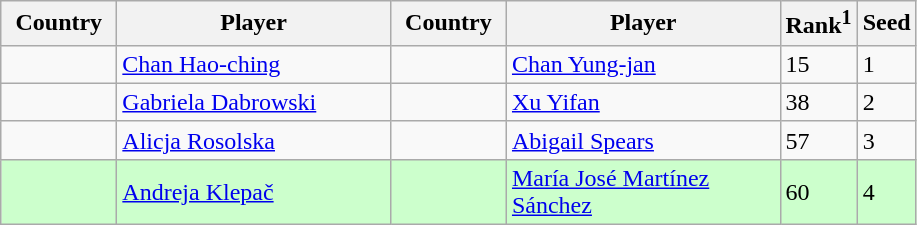<table class="sortable wikitable">
<tr>
<th width="70">Country</th>
<th width="175">Player</th>
<th width="70">Country</th>
<th width="175">Player</th>
<th>Rank<sup>1</sup></th>
<th>Seed</th>
</tr>
<tr>
<td></td>
<td><a href='#'>Chan Hao-ching</a></td>
<td></td>
<td><a href='#'>Chan Yung-jan</a></td>
<td>15</td>
<td>1</td>
</tr>
<tr>
<td></td>
<td><a href='#'>Gabriela Dabrowski</a></td>
<td></td>
<td><a href='#'>Xu Yifan</a></td>
<td>38</td>
<td>2</td>
</tr>
<tr>
<td></td>
<td><a href='#'>Alicja Rosolska</a></td>
<td></td>
<td><a href='#'>Abigail Spears</a></td>
<td>57</td>
<td>3</td>
</tr>
<tr style="background:#cfc;">
<td></td>
<td><a href='#'>Andreja Klepač</a></td>
<td></td>
<td><a href='#'>María José Martínez Sánchez</a></td>
<td>60</td>
<td>4</td>
</tr>
</table>
